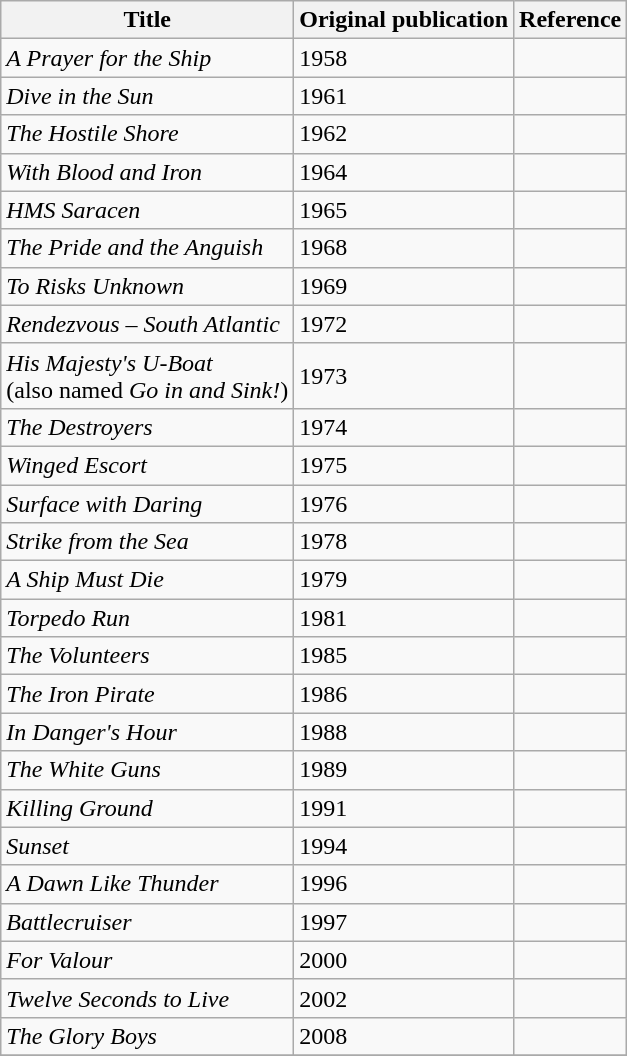<table class="wikitable">
<tr>
<th>Title</th>
<th>Original publication</th>
<th>Reference</th>
</tr>
<tr>
<td><em>A Prayer for the Ship</em></td>
<td>1958</td>
<td></td>
</tr>
<tr>
<td><em>Dive in the Sun</em></td>
<td>1961</td>
<td></td>
</tr>
<tr>
<td><em>The Hostile Shore</em></td>
<td>1962</td>
<td></td>
</tr>
<tr>
<td><em>With Blood and Iron</em></td>
<td>1964</td>
<td></td>
</tr>
<tr>
<td><em>HMS Saracen</em></td>
<td>1965</td>
<td></td>
</tr>
<tr>
<td><em>The Pride and the Anguish</em></td>
<td>1968</td>
<td></td>
</tr>
<tr>
<td><em>To Risks Unknown</em></td>
<td>1969</td>
<td></td>
</tr>
<tr>
<td><em>Rendezvous – South Atlantic</em></td>
<td>1972</td>
<td></td>
</tr>
<tr>
<td><em>His Majesty's U-Boat</em> <br>(also named <em>Go in and Sink!</em>)</td>
<td>1973</td>
<td><br></td>
</tr>
<tr>
<td><em>The Destroyers</em></td>
<td>1974</td>
<td></td>
</tr>
<tr>
<td><em>Winged Escort</em></td>
<td>1975</td>
<td></td>
</tr>
<tr>
<td><em>Surface with Daring</em></td>
<td>1976</td>
<td></td>
</tr>
<tr>
<td><em>Strike from the Sea</em></td>
<td>1978</td>
<td></td>
</tr>
<tr>
<td><em>A Ship Must Die</em></td>
<td>1979</td>
<td></td>
</tr>
<tr>
<td><em>Torpedo Run</em></td>
<td>1981</td>
<td></td>
</tr>
<tr>
<td><em>The Volunteers</em></td>
<td>1985</td>
<td></td>
</tr>
<tr>
<td><em>The Iron Pirate</em></td>
<td>1986</td>
<td></td>
</tr>
<tr>
<td><em>In Danger's Hour</em></td>
<td>1988</td>
<td></td>
</tr>
<tr>
<td><em>The White Guns</em></td>
<td>1989</td>
<td></td>
</tr>
<tr>
<td><em>Killing Ground</em></td>
<td>1991</td>
<td></td>
</tr>
<tr>
<td><em>Sunset</em></td>
<td>1994</td>
<td></td>
</tr>
<tr>
<td><em>A Dawn Like Thunder</em></td>
<td>1996</td>
<td></td>
</tr>
<tr>
<td><em>Battlecruiser</em></td>
<td>1997</td>
<td></td>
</tr>
<tr>
<td><em>For Valour</em></td>
<td>2000</td>
<td></td>
</tr>
<tr>
<td><em>Twelve Seconds to Live</em></td>
<td>2002</td>
<td></td>
</tr>
<tr>
<td><em>The Glory Boys</em></td>
<td>2008</td>
<td></td>
</tr>
<tr>
</tr>
</table>
